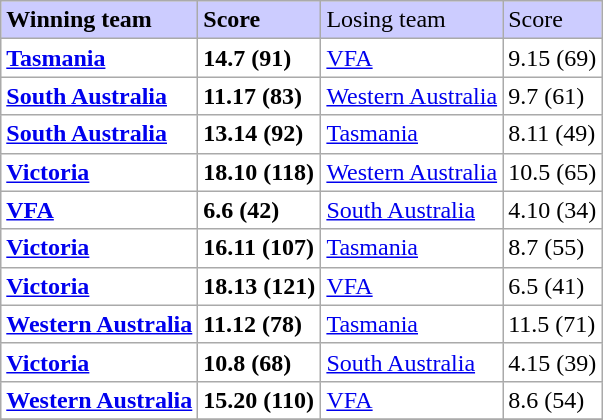<table class="wikitable">
<tr bgcolor="#CCCCFF">
<td><strong>Winning team</strong></td>
<td><strong>Score</strong></td>
<td>Losing team</td>
<td>Score</td>
</tr>
<tr bgcolor="#FFFFFF">
<td><strong><a href='#'>Tasmania</a></strong></td>
<td><strong>14.7 (91)</strong></td>
<td><a href='#'>VFA</a></td>
<td>9.15 (69)</td>
</tr>
<tr bgcolor="#FFFFFF">
<td><strong><a href='#'>South Australia</a></strong></td>
<td><strong>11.17 (83)</strong></td>
<td><a href='#'>Western Australia</a></td>
<td>9.7 (61)</td>
</tr>
<tr bgcolor="#FFFFFF">
<td><strong><a href='#'>South Australia</a></strong></td>
<td><strong>13.14 (92)</strong></td>
<td><a href='#'>Tasmania</a></td>
<td>8.11 (49)</td>
</tr>
<tr bgcolor="#FFFFFF">
<td><strong><a href='#'>Victoria</a></strong></td>
<td><strong>18.10 (118)</strong></td>
<td><a href='#'>Western Australia</a></td>
<td>10.5 (65)</td>
</tr>
<tr bgcolor="#FFFFFF">
<td><strong><a href='#'>VFA</a></strong></td>
<td><strong>6.6 (42)</strong></td>
<td><a href='#'>South Australia</a></td>
<td>4.10 (34)</td>
</tr>
<tr bgcolor="#FFFFFF">
<td><strong><a href='#'>Victoria</a></strong></td>
<td><strong>16.11 (107)</strong></td>
<td><a href='#'>Tasmania</a></td>
<td>8.7 (55)</td>
</tr>
<tr bgcolor="#FFFFFF">
<td><strong><a href='#'>Victoria</a></strong></td>
<td><strong>18.13 (121)</strong></td>
<td><a href='#'>VFA</a></td>
<td>6.5 (41)</td>
</tr>
<tr bgcolor="#FFFFFF">
<td><strong><a href='#'>Western Australia</a></strong></td>
<td><strong>11.12 (78)</strong></td>
<td><a href='#'>Tasmania</a></td>
<td>11.5 (71)</td>
</tr>
<tr bgcolor="#FFFFFF">
<td><strong><a href='#'>Victoria</a></strong></td>
<td><strong>10.8 (68)</strong></td>
<td><a href='#'>South Australia</a></td>
<td>4.15 (39)</td>
</tr>
<tr bgcolor="#FFFFFF">
<td><strong><a href='#'>Western Australia</a></strong></td>
<td><strong>15.20 (110)</strong></td>
<td><a href='#'>VFA</a></td>
<td>8.6 (54)</td>
</tr>
<tr>
</tr>
</table>
